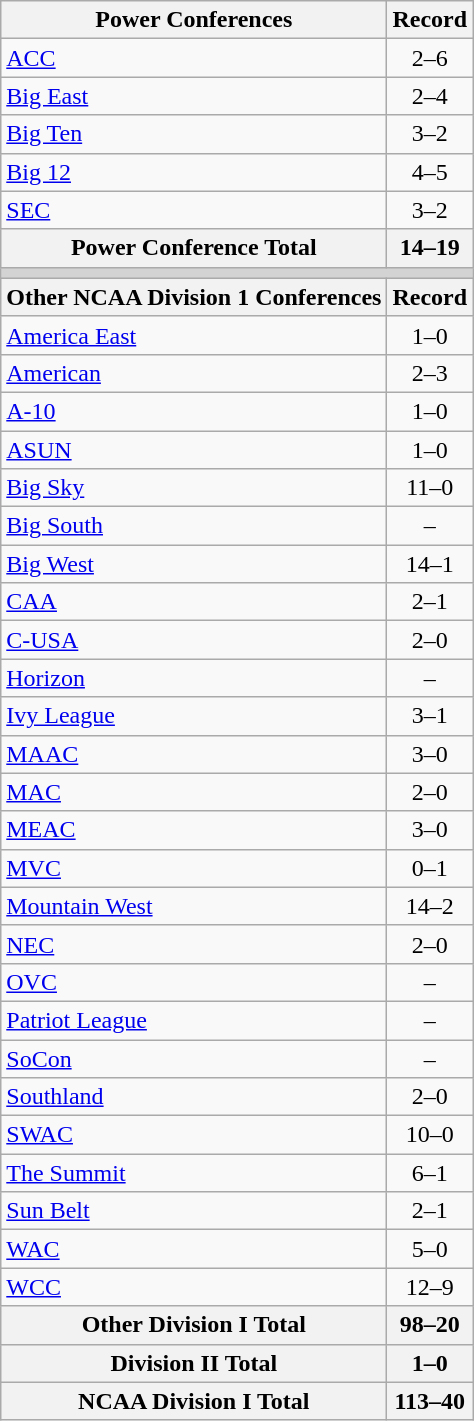<table class="wikitable">
<tr>
<th>Power Conferences</th>
<th>Record</th>
</tr>
<tr>
<td><a href='#'>ACC</a></td>
<td align=center>2–6</td>
</tr>
<tr>
<td><a href='#'>Big East</a></td>
<td align=center>2–4</td>
</tr>
<tr>
<td><a href='#'>Big Ten</a></td>
<td align=center>3–2</td>
</tr>
<tr>
<td><a href='#'>Big 12</a></td>
<td align=center>4–5</td>
</tr>
<tr>
<td><a href='#'>SEC</a></td>
<td align=center>3–2</td>
</tr>
<tr>
<th>Power Conference Total</th>
<th>14–19</th>
</tr>
<tr>
<th colspan="2" style="background:lightgrey;"></th>
</tr>
<tr>
<th>Other NCAA Division 1 Conferences</th>
<th>Record</th>
</tr>
<tr>
<td><a href='#'>America East</a></td>
<td align=center>1–0</td>
</tr>
<tr>
<td><a href='#'>American</a></td>
<td align=center>2–3</td>
</tr>
<tr>
<td><a href='#'>A-10</a></td>
<td align=center>1–0</td>
</tr>
<tr>
<td><a href='#'>ASUN</a></td>
<td align=center>1–0</td>
</tr>
<tr>
<td><a href='#'>Big Sky</a></td>
<td align=center>11–0</td>
</tr>
<tr>
<td><a href='#'>Big South</a></td>
<td align=center>–</td>
</tr>
<tr>
<td><a href='#'>Big West</a></td>
<td align=center>14–1</td>
</tr>
<tr>
<td><a href='#'>CAA</a></td>
<td align=center>2–1</td>
</tr>
<tr>
<td><a href='#'>C-USA</a></td>
<td align=center>2–0</td>
</tr>
<tr>
<td><a href='#'>Horizon</a></td>
<td align=center>–</td>
</tr>
<tr>
<td><a href='#'>Ivy League</a></td>
<td align=center>3–1</td>
</tr>
<tr>
<td><a href='#'>MAAC</a></td>
<td align=center>3–0</td>
</tr>
<tr>
<td><a href='#'>MAC</a></td>
<td align=center>2–0</td>
</tr>
<tr>
<td><a href='#'>MEAC</a></td>
<td align=center>3–0</td>
</tr>
<tr>
<td><a href='#'>MVC</a></td>
<td align=center>0–1</td>
</tr>
<tr>
<td><a href='#'>Mountain West</a></td>
<td align=center>14–2</td>
</tr>
<tr>
<td><a href='#'>NEC</a></td>
<td align=center>2–0</td>
</tr>
<tr>
<td><a href='#'>OVC</a></td>
<td align=center>–</td>
</tr>
<tr>
<td><a href='#'>Patriot League</a></td>
<td align=center>–</td>
</tr>
<tr>
<td><a href='#'>SoCon</a></td>
<td align=center>–</td>
</tr>
<tr>
<td><a href='#'>Southland</a></td>
<td align=center>2–0</td>
</tr>
<tr>
<td><a href='#'>SWAC</a></td>
<td align=center>10–0</td>
</tr>
<tr>
<td><a href='#'>The Summit</a></td>
<td align=center>6–1</td>
</tr>
<tr>
<td><a href='#'>Sun Belt</a></td>
<td align=center>2–1</td>
</tr>
<tr>
<td><a href='#'>WAC</a></td>
<td align=center>5–0</td>
</tr>
<tr>
<td><a href='#'>WCC</a></td>
<td align=center>12–9</td>
</tr>
<tr>
<th>Other Division I Total</th>
<th>98–20</th>
</tr>
<tr>
<th>Division II Total</th>
<th>1–0</th>
</tr>
<tr>
<th>NCAA Division I Total</th>
<th>113–40 </th>
</tr>
</table>
